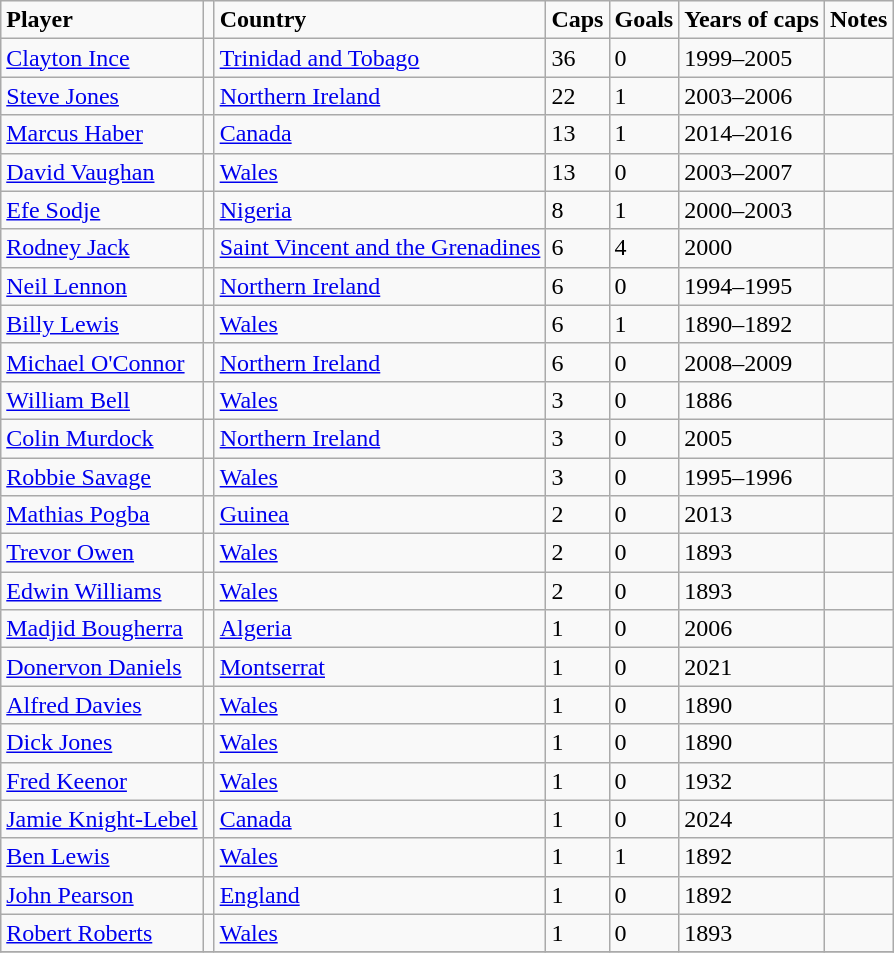<table class="wikitable" style="text-align: left">
<tr>
<td><strong>Player</strong></td>
<td></td>
<td><strong>Country</strong></td>
<td><strong>Caps</strong></td>
<td><strong>Goals</strong></td>
<td><strong>Years of caps</strong></td>
<td><strong>Notes</strong></td>
</tr>
<tr>
<td><a href='#'>Clayton Ince</a></td>
<td></td>
<td><a href='#'>Trinidad and Tobago</a></td>
<td>36</td>
<td>0</td>
<td>1999–2005</td>
<td></td>
</tr>
<tr>
<td><a href='#'>Steve Jones</a></td>
<td></td>
<td><a href='#'>Northern Ireland</a></td>
<td>22</td>
<td>1</td>
<td>2003–2006</td>
<td></td>
</tr>
<tr>
<td><a href='#'>Marcus Haber</a></td>
<td></td>
<td><a href='#'>Canada</a></td>
<td>13</td>
<td>1</td>
<td>2014–2016</td>
<td></td>
</tr>
<tr>
<td><a href='#'>David Vaughan</a></td>
<td></td>
<td><a href='#'>Wales</a></td>
<td>13</td>
<td>0</td>
<td>2003–2007</td>
<td></td>
</tr>
<tr>
<td><a href='#'>Efe Sodje</a></td>
<td></td>
<td><a href='#'>Nigeria</a></td>
<td>8</td>
<td>1</td>
<td>2000–2003</td>
<td></td>
</tr>
<tr>
<td><a href='#'>Rodney Jack</a></td>
<td></td>
<td><a href='#'>Saint Vincent and the Grenadines</a></td>
<td>6</td>
<td>4</td>
<td>2000</td>
<td></td>
</tr>
<tr>
<td><a href='#'>Neil Lennon</a></td>
<td></td>
<td><a href='#'>Northern Ireland</a></td>
<td>6</td>
<td>0</td>
<td>1994–1995</td>
<td></td>
</tr>
<tr>
<td><a href='#'>Billy Lewis</a></td>
<td></td>
<td><a href='#'>Wales</a></td>
<td>6</td>
<td>1</td>
<td>1890–1892</td>
<td></td>
</tr>
<tr>
<td><a href='#'>Michael O'Connor</a></td>
<td></td>
<td><a href='#'>Northern Ireland</a></td>
<td>6</td>
<td>0</td>
<td>2008–2009</td>
<td></td>
</tr>
<tr>
<td><a href='#'>William Bell</a></td>
<td></td>
<td><a href='#'>Wales</a></td>
<td>3</td>
<td>0</td>
<td>1886</td>
<td></td>
</tr>
<tr>
<td><a href='#'>Colin Murdock</a></td>
<td></td>
<td><a href='#'>Northern Ireland</a></td>
<td>3</td>
<td>0</td>
<td>2005</td>
<td></td>
</tr>
<tr>
<td><a href='#'>Robbie Savage</a></td>
<td></td>
<td><a href='#'>Wales</a></td>
<td>3</td>
<td>0</td>
<td>1995–1996</td>
<td></td>
</tr>
<tr>
<td><a href='#'>Mathias Pogba</a></td>
<td></td>
<td><a href='#'>Guinea</a></td>
<td>2</td>
<td>0</td>
<td>2013</td>
<td></td>
</tr>
<tr>
<td><a href='#'>Trevor Owen</a></td>
<td></td>
<td><a href='#'>Wales</a></td>
<td>2</td>
<td>0</td>
<td>1893</td>
<td></td>
</tr>
<tr>
<td><a href='#'>Edwin Williams</a></td>
<td></td>
<td><a href='#'>Wales</a></td>
<td>2</td>
<td>0</td>
<td>1893</td>
<td></td>
</tr>
<tr>
<td><a href='#'>Madjid Bougherra</a></td>
<td></td>
<td><a href='#'>Algeria</a></td>
<td>1</td>
<td>0</td>
<td>2006</td>
<td></td>
</tr>
<tr>
<td><a href='#'>Donervon Daniels</a></td>
<td></td>
<td><a href='#'>Montserrat</a></td>
<td>1</td>
<td>0</td>
<td>2021</td>
<td></td>
</tr>
<tr>
<td><a href='#'>Alfred Davies</a></td>
<td></td>
<td><a href='#'>Wales</a></td>
<td>1</td>
<td>0</td>
<td>1890</td>
<td></td>
</tr>
<tr>
<td><a href='#'>Dick Jones</a></td>
<td></td>
<td><a href='#'>Wales</a></td>
<td>1</td>
<td>0</td>
<td>1890</td>
<td></td>
</tr>
<tr>
<td><a href='#'>Fred Keenor</a></td>
<td></td>
<td><a href='#'>Wales</a></td>
<td>1</td>
<td>0</td>
<td>1932</td>
<td></td>
</tr>
<tr>
<td><a href='#'>Jamie Knight-Lebel</a></td>
<td></td>
<td><a href='#'>Canada</a></td>
<td>1</td>
<td>0</td>
<td>2024</td>
<td></td>
</tr>
<tr>
<td><a href='#'>Ben Lewis</a></td>
<td></td>
<td><a href='#'>Wales</a></td>
<td>1</td>
<td>1</td>
<td>1892</td>
<td></td>
</tr>
<tr>
<td><a href='#'>John Pearson</a></td>
<td></td>
<td><a href='#'>England</a></td>
<td>1</td>
<td>0</td>
<td>1892</td>
<td></td>
</tr>
<tr>
<td><a href='#'>Robert Roberts</a></td>
<td></td>
<td><a href='#'>Wales</a></td>
<td>1</td>
<td>0</td>
<td>1893</td>
<td></td>
</tr>
<tr>
</tr>
</table>
